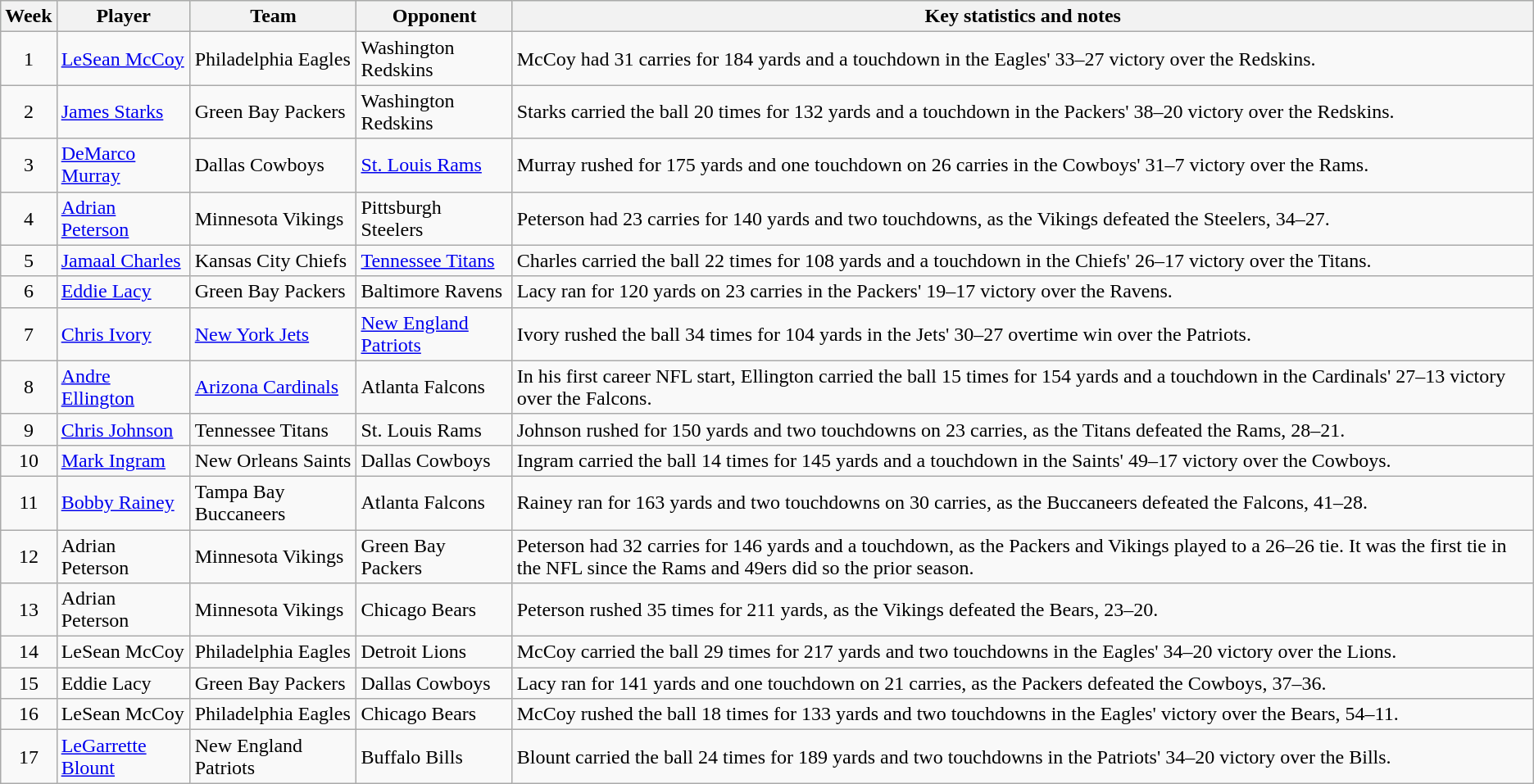<table class="wikitable">
<tr style="background:#efef;">
<th>Week</th>
<th>Player</th>
<th>Team</th>
<th>Opponent</th>
<th>Key statistics and notes</th>
</tr>
<tr>
<td align=center>1</td>
<td><a href='#'>LeSean McCoy</a></td>
<td>Philadelphia Eagles</td>
<td>Washington Redskins</td>
<td>McCoy had 31 carries for 184 yards and a touchdown in the Eagles' 33–27 victory over the Redskins.</td>
</tr>
<tr>
<td align=center>2</td>
<td><a href='#'>James Starks</a></td>
<td>Green Bay Packers</td>
<td>Washington Redskins</td>
<td>Starks carried the ball 20 times for 132 yards and a touchdown in the Packers' 38–20 victory over the Redskins.</td>
</tr>
<tr>
<td align=center>3</td>
<td><a href='#'>DeMarco Murray</a></td>
<td>Dallas Cowboys</td>
<td><a href='#'>St. Louis Rams</a></td>
<td>Murray rushed for 175 yards and one touchdown on 26 carries in the Cowboys' 31–7 victory over the Rams.</td>
</tr>
<tr>
<td align=center>4</td>
<td><a href='#'>Adrian Peterson</a></td>
<td>Minnesota Vikings</td>
<td>Pittsburgh Steelers</td>
<td>Peterson had 23 carries for 140 yards and two touchdowns, as the Vikings defeated the Steelers, 34–27.</td>
</tr>
<tr>
<td align=center>5</td>
<td><a href='#'>Jamaal Charles</a></td>
<td>Kansas City Chiefs</td>
<td><a href='#'>Tennessee Titans</a></td>
<td>Charles carried the ball 22 times for 108 yards and a touchdown in the Chiefs' 26–17 victory over the Titans.</td>
</tr>
<tr>
<td align=center>6</td>
<td><a href='#'>Eddie Lacy</a></td>
<td>Green Bay Packers</td>
<td>Baltimore Ravens</td>
<td>Lacy ran for 120 yards on 23 carries in the Packers' 19–17 victory over the Ravens.</td>
</tr>
<tr>
<td align=center>7</td>
<td><a href='#'>Chris Ivory</a></td>
<td><a href='#'>New York Jets</a></td>
<td><a href='#'>New England Patriots</a></td>
<td>Ivory rushed the ball 34 times for 104 yards in the Jets' 30–27 overtime win over the Patriots.</td>
</tr>
<tr>
<td align=center>8</td>
<td><a href='#'>Andre Ellington</a></td>
<td><a href='#'>Arizona Cardinals</a></td>
<td>Atlanta Falcons</td>
<td>In his first career NFL start, Ellington carried the ball 15 times for 154 yards and a touchdown in the Cardinals' 27–13 victory over the Falcons.</td>
</tr>
<tr>
<td align=center>9</td>
<td><a href='#'>Chris Johnson</a></td>
<td>Tennessee Titans</td>
<td>St. Louis Rams</td>
<td>Johnson rushed for 150 yards and two touchdowns on 23 carries, as the Titans defeated the Rams, 28–21.</td>
</tr>
<tr>
<td align=center>10</td>
<td><a href='#'>Mark Ingram</a></td>
<td>New Orleans Saints</td>
<td>Dallas Cowboys</td>
<td>Ingram carried the ball 14 times for 145 yards and a touchdown in the Saints' 49–17 victory over the Cowboys.</td>
</tr>
<tr>
<td align=center>11</td>
<td><a href='#'>Bobby Rainey</a></td>
<td>Tampa Bay Buccaneers</td>
<td>Atlanta Falcons</td>
<td>Rainey ran for 163 yards and two touchdowns on 30 carries, as the Buccaneers defeated the Falcons, 41–28.</td>
</tr>
<tr>
<td align=center>12</td>
<td>Adrian Peterson</td>
<td>Minnesota Vikings</td>
<td>Green Bay Packers</td>
<td>Peterson had 32 carries for 146 yards and a touchdown, as the Packers and Vikings played to a 26–26 tie. It was the first tie in the NFL since the Rams and 49ers did so the prior season.</td>
</tr>
<tr>
<td align=center>13</td>
<td>Adrian Peterson</td>
<td>Minnesota Vikings</td>
<td>Chicago Bears</td>
<td>Peterson rushed 35 times for 211 yards, as the Vikings defeated the Bears, 23–20.</td>
</tr>
<tr>
<td align=center>14</td>
<td>LeSean McCoy</td>
<td>Philadelphia Eagles</td>
<td>Detroit Lions</td>
<td>McCoy carried the ball 29 times for 217 yards and two touchdowns in the Eagles' 34–20 victory over the Lions.</td>
</tr>
<tr>
<td align=center>15</td>
<td>Eddie Lacy</td>
<td>Green Bay Packers</td>
<td>Dallas Cowboys</td>
<td>Lacy ran for 141 yards and one touchdown on 21 carries, as the Packers defeated the Cowboys, 37–36.</td>
</tr>
<tr>
<td align=center>16</td>
<td>LeSean McCoy</td>
<td>Philadelphia Eagles</td>
<td>Chicago Bears</td>
<td>McCoy rushed the ball 18 times for 133 yards and two touchdowns in the Eagles' victory over the Bears, 54–11.</td>
</tr>
<tr>
<td align=center>17</td>
<td><a href='#'>LeGarrette Blount</a></td>
<td>New England Patriots</td>
<td>Buffalo Bills</td>
<td>Blount carried the ball 24 times for 189 yards and two touchdowns in the Patriots' 34–20 victory over the Bills.</td>
</tr>
</table>
